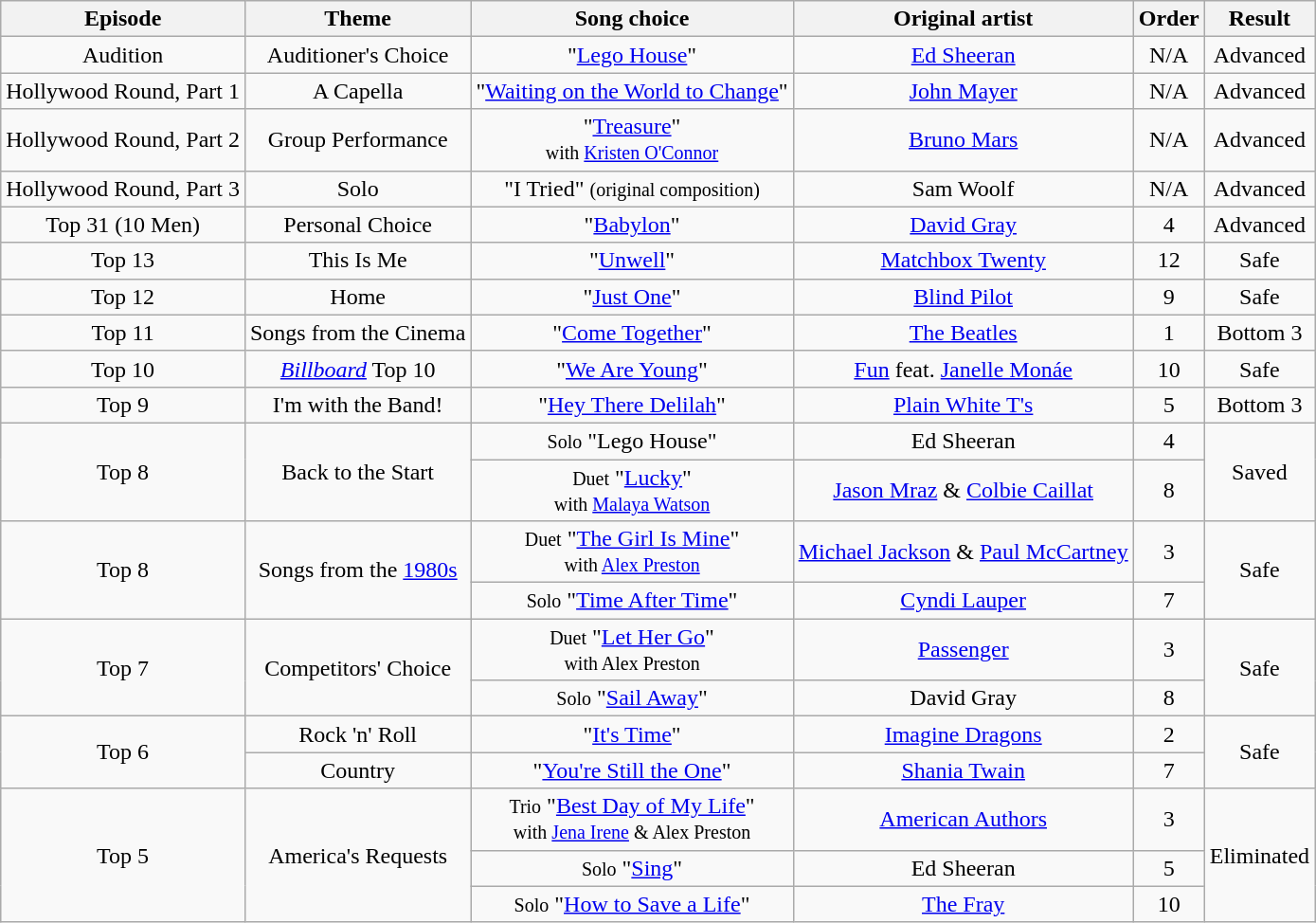<table class="wikitable" style="text-align: center;">
<tr>
<th>Episode</th>
<th>Theme</th>
<th>Song choice</th>
<th>Original artist</th>
<th>Order</th>
<th>Result</th>
</tr>
<tr>
<td>Audition</td>
<td>Auditioner's Choice</td>
<td>"<a href='#'>Lego House</a>"</td>
<td><a href='#'>Ed Sheeran</a></td>
<td>N/A</td>
<td>Advanced</td>
</tr>
<tr>
<td>Hollywood Round, Part 1</td>
<td>A Capella</td>
<td>"<a href='#'>Waiting on the World to Change</a>"</td>
<td><a href='#'>John Mayer</a></td>
<td>N/A</td>
<td>Advanced</td>
</tr>
<tr>
<td>Hollywood Round, Part 2</td>
<td>Group Performance</td>
<td>"<a href='#'>Treasure</a>" <br><small>with <a href='#'>Kristen O'Connor</a></small></td>
<td><a href='#'>Bruno Mars</a></td>
<td>N/A</td>
<td>Advanced</td>
</tr>
<tr>
<td>Hollywood Round, Part 3</td>
<td>Solo</td>
<td>"I Tried" <small>(original composition)</small></td>
<td>Sam Woolf</td>
<td>N/A</td>
<td>Advanced</td>
</tr>
<tr>
<td>Top 31 (10 Men)</td>
<td>Personal Choice</td>
<td>"<a href='#'>Babylon</a>"</td>
<td><a href='#'>David Gray</a></td>
<td>4</td>
<td>Advanced</td>
</tr>
<tr>
<td>Top 13</td>
<td>This Is Me</td>
<td>"<a href='#'>Unwell</a>"</td>
<td><a href='#'>Matchbox Twenty</a></td>
<td>12</td>
<td>Safe</td>
</tr>
<tr>
<td>Top 12</td>
<td>Home</td>
<td>"<a href='#'>Just One</a>"</td>
<td><a href='#'>Blind Pilot</a></td>
<td>9</td>
<td>Safe</td>
</tr>
<tr>
<td>Top 11</td>
<td>Songs from the Cinema</td>
<td>"<a href='#'>Come Together</a>"</td>
<td><a href='#'>The Beatles</a></td>
<td>1</td>
<td>Bottom 3</td>
</tr>
<tr>
<td>Top 10</td>
<td><em><a href='#'>Billboard</a></em> Top 10</td>
<td>"<a href='#'>We Are Young</a>"</td>
<td><a href='#'>Fun</a> feat. <a href='#'>Janelle Monáe</a></td>
<td>10</td>
<td>Safe</td>
</tr>
<tr>
<td>Top 9</td>
<td>I'm with the Band!</td>
<td>"<a href='#'>Hey There Delilah</a>"</td>
<td><a href='#'>Plain White T's</a></td>
<td>5</td>
<td>Bottom 3</td>
</tr>
<tr>
<td rowspan=2>Top 8</td>
<td rowspan=2>Back to the Start</td>
<td><small>Solo</small> "Lego House"</td>
<td>Ed Sheeran</td>
<td>4</td>
<td rowspan=2>Saved</td>
</tr>
<tr>
<td><small>Duet</small> "<a href='#'>Lucky</a>" <br> <small>with <a href='#'>Malaya Watson</a></small></td>
<td><a href='#'>Jason Mraz</a> & <a href='#'>Colbie Caillat</a></td>
<td>8</td>
</tr>
<tr>
<td rowspan=2>Top 8</td>
<td rowspan=2>Songs from the <a href='#'>1980s</a></td>
<td><small>Duet</small> "<a href='#'>The Girl Is Mine</a>" <br><small>with <a href='#'>Alex Preston</a></small></td>
<td><a href='#'>Michael Jackson</a> & <a href='#'>Paul McCartney</a></td>
<td>3</td>
<td rowspan=2>Safe</td>
</tr>
<tr>
<td><small>Solo</small> "<a href='#'>Time After Time</a>"</td>
<td><a href='#'>Cyndi Lauper</a></td>
<td>7</td>
</tr>
<tr>
<td rowspan=2>Top 7</td>
<td rowspan=2>Competitors' Choice</td>
<td><small>Duet</small> "<a href='#'>Let Her Go</a>" <br><small>with Alex Preston</small></td>
<td><a href='#'>Passenger</a></td>
<td>3</td>
<td rowspan=2>Safe</td>
</tr>
<tr>
<td><small>Solo</small> "<a href='#'>Sail Away</a>"</td>
<td>David Gray</td>
<td>8</td>
</tr>
<tr>
<td rowspan=2>Top 6</td>
<td>Rock 'n' Roll</td>
<td>"<a href='#'>It's Time</a>"</td>
<td><a href='#'>Imagine Dragons</a></td>
<td>2</td>
<td rowspan=2>Safe</td>
</tr>
<tr>
<td>Country</td>
<td>"<a href='#'>You're Still the One</a>"</td>
<td><a href='#'>Shania Twain</a></td>
<td>7</td>
</tr>
<tr>
<td rowspan=3>Top 5</td>
<td rowspan=3>America's Requests</td>
<td><small>Trio</small> "<a href='#'>Best Day of My Life</a>"<br><small>with <a href='#'>Jena Irene</a> & Alex Preston</small></td>
<td><a href='#'>American Authors</a></td>
<td>3</td>
<td rowspan=3>Eliminated</td>
</tr>
<tr>
<td><small>Solo</small> "<a href='#'>Sing</a>"</td>
<td>Ed Sheeran</td>
<td>5</td>
</tr>
<tr>
<td><small>Solo</small> "<a href='#'>How to Save a Life</a>"</td>
<td><a href='#'>The Fray</a></td>
<td>10</td>
</tr>
</table>
